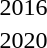<table>
<tr>
<td>2016<br></td>
<td></td>
<td></td>
<td></td>
</tr>
<tr>
<td>2020<br></td>
<td></td>
<td></td>
<td></td>
</tr>
</table>
